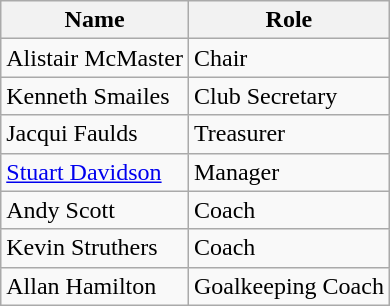<table class="wikitable">
<tr>
<th>Name</th>
<th>Role</th>
</tr>
<tr>
<td> Alistair McMaster</td>
<td>Chair</td>
</tr>
<tr>
<td> Kenneth Smailes</td>
<td>Club Secretary</td>
</tr>
<tr>
<td> Jacqui Faulds</td>
<td>Treasurer</td>
</tr>
<tr>
<td> <a href='#'>Stuart Davidson</a></td>
<td>Manager</td>
</tr>
<tr>
<td> Andy Scott</td>
<td>Coach</td>
</tr>
<tr>
<td> Kevin Struthers</td>
<td>Coach</td>
</tr>
<tr>
<td> Allan Hamilton</td>
<td>Goalkeeping Coach</td>
</tr>
</table>
